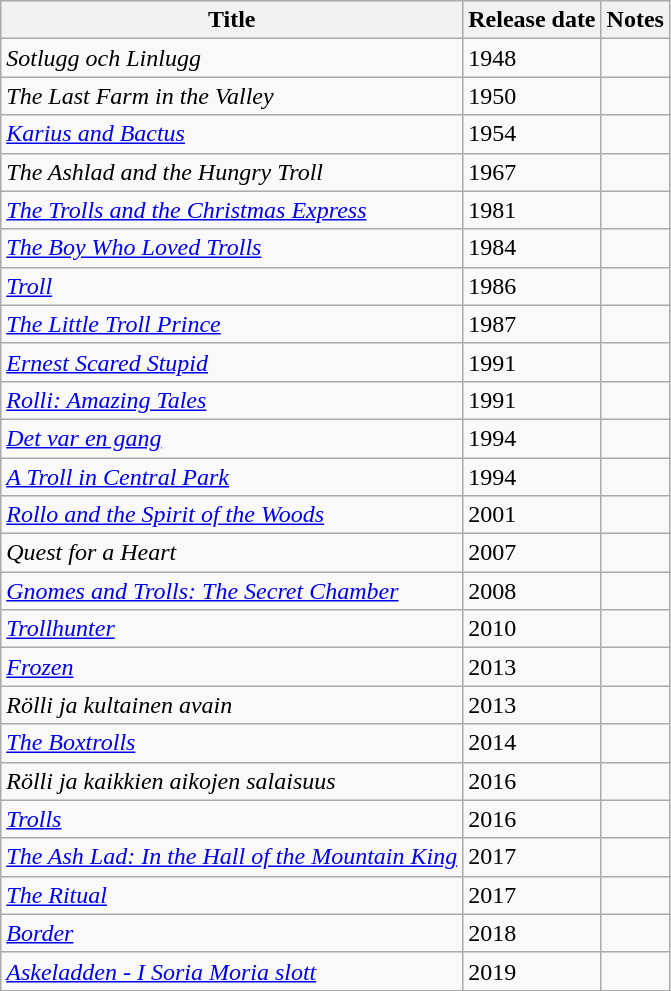<table class="wikitable sortable">
<tr>
<th scope="col">Title</th>
<th scope="col">Release date</th>
<th scope="col" class="unsortable">Notes</th>
</tr>
<tr>
<td><em>Sotlugg och Linlugg</em></td>
<td>1948</td>
<td></td>
</tr>
<tr>
<td><em>The Last Farm in the Valley</em></td>
<td>1950</td>
<td></td>
</tr>
<tr>
<td><em><a href='#'>Karius and Bactus</a></em></td>
<td>1954</td>
<td></td>
</tr>
<tr>
<td><em>The Ashlad and the Hungry Troll</em></td>
<td>1967</td>
<td></td>
</tr>
<tr>
<td><em><a href='#'>The Trolls and the Christmas Express</a></em></td>
<td>1981</td>
<td></td>
</tr>
<tr>
<td><em><a href='#'>The Boy Who Loved Trolls</a></em></td>
<td>1984</td>
<td></td>
</tr>
<tr>
<td><em><a href='#'>Troll</a></em></td>
<td>1986</td>
<td></td>
</tr>
<tr>
<td><em><a href='#'>The Little Troll Prince</a></em></td>
<td>1987</td>
<td></td>
</tr>
<tr>
<td><em><a href='#'>Ernest Scared Stupid</a></em></td>
<td>1991</td>
<td></td>
</tr>
<tr>
<td><em><a href='#'>Rolli: Amazing Tales</a></em></td>
<td>1991</td>
<td></td>
</tr>
<tr>
<td><em><a href='#'>Det var en gang</a></em></td>
<td>1994</td>
<td></td>
</tr>
<tr>
<td><em><a href='#'>A Troll in Central Park</a></em></td>
<td>1994</td>
<td></td>
</tr>
<tr>
<td><em><a href='#'>Rollo and the Spirit of the Woods</a></em></td>
<td>2001</td>
<td></td>
</tr>
<tr>
<td><em>Quest for a Heart</em></td>
<td>2007</td>
<td></td>
</tr>
<tr>
<td><em><a href='#'>Gnomes and Trolls: The Secret Chamber</a></em></td>
<td>2008</td>
<td></td>
</tr>
<tr>
<td><em><a href='#'>Trollhunter</a></em></td>
<td>2010</td>
<td></td>
</tr>
<tr>
<td><em><a href='#'>Frozen</a></em></td>
<td>2013</td>
<td></td>
</tr>
<tr>
<td><em>Rölli ja kultainen avain</em></td>
<td>2013</td>
<td></td>
</tr>
<tr>
<td><em><a href='#'>The Boxtrolls</a></em></td>
<td>2014</td>
<td></td>
</tr>
<tr>
<td><em>Rölli ja kaikkien aikojen salaisuus</em></td>
<td>2016</td>
<td></td>
</tr>
<tr>
<td><em><a href='#'>Trolls</a></em></td>
<td>2016</td>
<td></td>
</tr>
<tr>
<td><em><a href='#'>The Ash Lad: In the Hall of the Mountain King</a></em></td>
<td>2017</td>
<td></td>
</tr>
<tr>
<td><em><a href='#'>The Ritual</a></em></td>
<td>2017</td>
<td></td>
</tr>
<tr>
<td><em><a href='#'>Border</a></em></td>
<td>2018</td>
<td></td>
</tr>
<tr>
<td><em><a href='#'>Askeladden - I Soria Moria slott</a></em></td>
<td>2019</td>
<td></td>
</tr>
<tr>
</tr>
</table>
